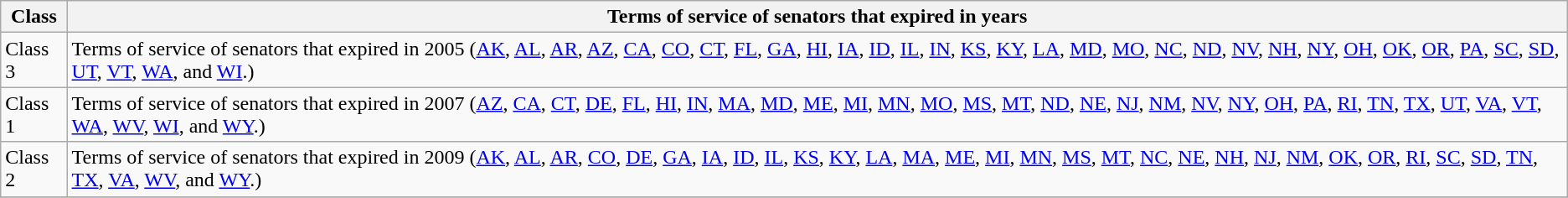<table class="wikitable sortable">
<tr valign=bottom>
<th>Class</th>
<th>Terms of service of senators that expired in years</th>
</tr>
<tr>
<td>Class 3</td>
<td>Terms of service of senators that expired in 2005 (<a href='#'>AK</a>, <a href='#'>AL</a>, <a href='#'>AR</a>, <a href='#'>AZ</a>, <a href='#'>CA</a>, <a href='#'>CO</a>, <a href='#'>CT</a>, <a href='#'>FL</a>, <a href='#'>GA</a>, <a href='#'>HI</a>, <a href='#'>IA</a>, <a href='#'>ID</a>, <a href='#'>IL</a>, <a href='#'>IN</a>, <a href='#'>KS</a>, <a href='#'>KY</a>, <a href='#'>LA</a>, <a href='#'>MD</a>, <a href='#'>MO</a>, <a href='#'>NC</a>, <a href='#'>ND</a>, <a href='#'>NV</a>, <a href='#'>NH</a>, <a href='#'>NY</a>, <a href='#'>OH</a>, <a href='#'>OK</a>, <a href='#'>OR</a>, <a href='#'>PA</a>, <a href='#'>SC</a>, <a href='#'>SD</a>, <a href='#'>UT</a>, <a href='#'>VT</a>, <a href='#'>WA</a>, and <a href='#'>WI</a>.)</td>
</tr>
<tr>
<td>Class 1</td>
<td>Terms of service of senators that expired in 2007 (<a href='#'>AZ</a>, <a href='#'>CA</a>, <a href='#'>CT</a>, <a href='#'>DE</a>, <a href='#'>FL</a>, <a href='#'>HI</a>, <a href='#'>IN</a>, <a href='#'>MA</a>, <a href='#'>MD</a>, <a href='#'>ME</a>, <a href='#'>MI</a>, <a href='#'>MN</a>, <a href='#'>MO</a>, <a href='#'>MS</a>, <a href='#'>MT</a>, <a href='#'>ND</a>, <a href='#'>NE</a>, <a href='#'>NJ</a>, <a href='#'>NM</a>, <a href='#'>NV</a>, <a href='#'>NY</a>, <a href='#'>OH</a>, <a href='#'>PA</a>, <a href='#'>RI</a>, <a href='#'>TN</a>, <a href='#'>TX</a>, <a href='#'>UT</a>, <a href='#'>VA</a>, <a href='#'>VT</a>, <a href='#'>WA</a>, <a href='#'>WV</a>, <a href='#'>WI</a>, and <a href='#'>WY</a>.)</td>
</tr>
<tr>
<td>Class 2</td>
<td>Terms of service of senators that expired in 2009 (<a href='#'>AK</a>, <a href='#'>AL</a>, <a href='#'>AR</a>, <a href='#'>CO</a>, <a href='#'>DE</a>, <a href='#'>GA</a>, <a href='#'>IA</a>, <a href='#'>ID</a>, <a href='#'>IL</a>, <a href='#'>KS</a>, <a href='#'>KY</a>, <a href='#'>LA</a>, <a href='#'>MA</a>, <a href='#'>ME</a>,  <a href='#'>MI</a>, <a href='#'>MN</a>, <a href='#'>MS</a>, <a href='#'>MT</a>, <a href='#'>NC</a>, <a href='#'>NE</a>, <a href='#'>NH</a>, <a href='#'>NJ</a>, <a href='#'>NM</a>, <a href='#'>OK</a>, <a href='#'>OR</a>, <a href='#'>RI</a>, <a href='#'>SC</a>, <a href='#'>SD</a>, <a href='#'>TN</a>, <a href='#'>TX</a>, <a href='#'>VA</a>, <a href='#'>WV</a>, and <a href='#'>WY</a>.)</td>
</tr>
<tr>
</tr>
</table>
